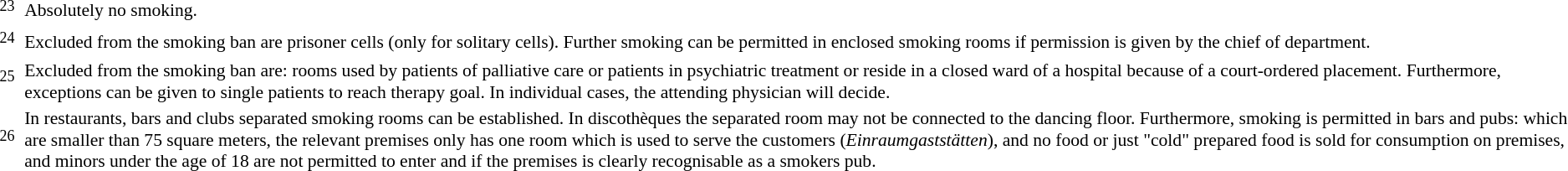<table class="toptextcells" style="font-size: 90%;">
<tr>
<td style="text-align: right; padding-right: 0.33em"><sup>23</sup></td>
<td>Absolutely no smoking.</td>
</tr>
<tr>
<td style="text-align: right; padding-right: 0.33em"><sup>24</sup></td>
<td>Excluded from the smoking ban are prisoner cells (only for solitary cells). Further smoking can be permitted in enclosed smoking rooms if permission is given by the chief of department.</td>
</tr>
<tr>
<td style="text-align: right; padding-right: 0.33em"><sup>25</sup></td>
<td>Excluded from the smoking ban are: rooms used by patients of palliative care or patients in psychiatric treatment or reside in a closed ward of a hospital because of a court-ordered placement. Furthermore, exceptions can be given to single patients to reach therapy goal. In individual cases, the attending physician will decide.</td>
</tr>
<tr>
<td style="text-align: right; padding-right: 0.33em"><sup>26</sup></td>
<td>In restaurants, bars and clubs separated smoking rooms can be established. In discothèques the separated room may not be connected to the dancing floor. Furthermore, smoking is permitted in bars and pubs: which are smaller than 75 square meters, the relevant premises only has one room which is used to serve the customers (<em>Einraumgaststätten</em>), and no food or just "cold" prepared food is sold for consumption on premises, and minors under the age of 18 are not permitted to enter and if the premises is clearly recognisable as a smokers pub.</td>
</tr>
</table>
